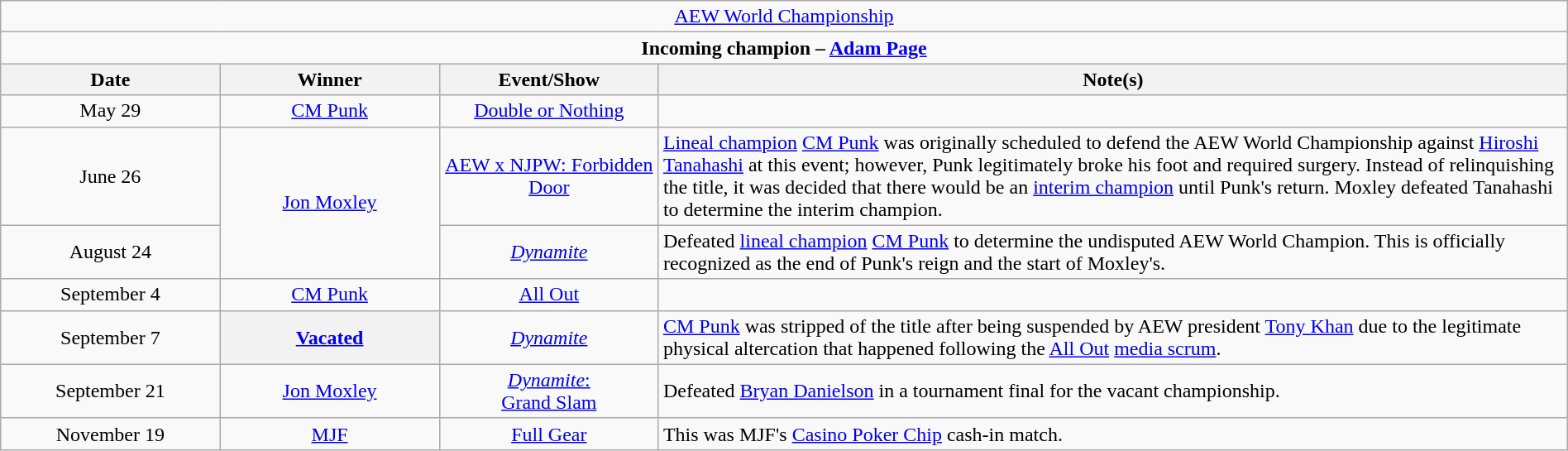<table class="wikitable" style="text-align:center; width:100%;">
<tr>
<td colspan="4" style="text-align: center;"><a href='#'>AEW World Championship</a></td>
</tr>
<tr>
<td colspan="4" style="text-align: center;"><strong>Incoming champion – <a href='#'>Adam Page</a></strong></td>
</tr>
<tr>
<th width=14%>Date</th>
<th width=14%>Winner</th>
<th width=14%>Event/Show</th>
<th width=58%>Note(s)</th>
</tr>
<tr>
<td>May 29</td>
<td><a href='#'>CM Punk</a></td>
<td><a href='#'>Double or Nothing</a></td>
<td></td>
</tr>
<tr>
<td>June 26</td>
<td rowspan=2><a href='#'>Jon Moxley</a></td>
<td><a href='#'>AEW x NJPW: Forbidden Door</a></td>
<td align=left><a href='#'>Lineal champion</a> <a href='#'>CM Punk</a> was originally scheduled to defend the AEW World Championship against <a href='#'>Hiroshi Tanahashi</a> at this event; however, Punk legitimately broke his foot and required surgery. Instead of relinquishing the title, it was decided that there would be an <a href='#'>interim champion</a> until Punk's return. Moxley defeated Tanahashi to determine the interim champion.</td>
</tr>
<tr>
<td>August 24</td>
<td><em><a href='#'>Dynamite</a></em></td>
<td align=left>Defeated <a href='#'>lineal champion</a> <a href='#'>CM Punk</a> to determine the undisputed AEW World Champion. This is officially recognized as the end of Punk's reign and the start of Moxley's.</td>
</tr>
<tr>
<td>September 4</td>
<td><a href='#'>CM Punk</a></td>
<td><a href='#'>All Out</a></td>
<td></td>
</tr>
<tr>
<td>September 7</td>
<th><a href='#'>Vacated</a></th>
<td><em><a href='#'>Dynamite</a></em></td>
<td align=left><a href='#'>CM Punk</a> was stripped of the title after being suspended by AEW president <a href='#'>Tony Khan</a> due to the legitimate physical altercation that happened following the <a href='#'>All Out</a> <a href='#'>media scrum</a>.</td>
</tr>
<tr>
<td>September 21</td>
<td><a href='#'>Jon Moxley</a></td>
<td><a href='#'><em>Dynamite</em>:<br>Grand Slam</a></td>
<td align=left>Defeated <a href='#'>Bryan Danielson</a> in a tournament final for the vacant championship.</td>
</tr>
<tr>
<td>November 19</td>
<td><a href='#'>MJF</a></td>
<td><a href='#'>Full Gear</a></td>
<td align=left>This was MJF's <a href='#'>Casino Poker Chip</a> cash-in match.</td>
</tr>
</table>
